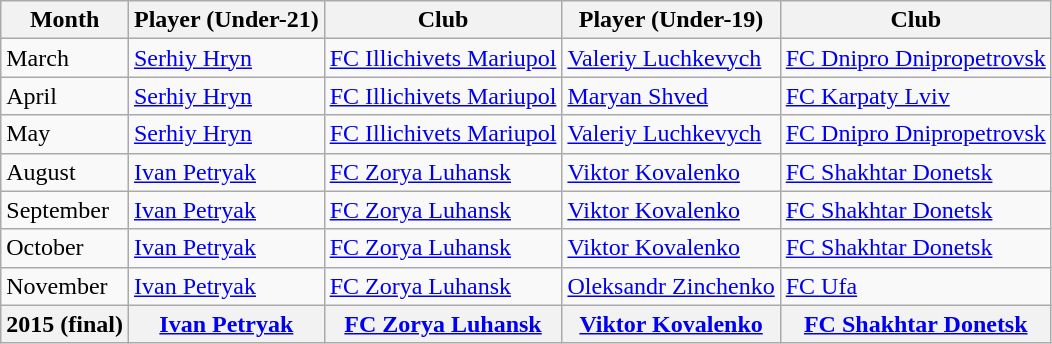<table class="wikitable">
<tr>
<th>Month</th>
<th>Player (Under-21)</th>
<th>Club</th>
<th>Player (Under-19)</th>
<th>Club</th>
</tr>
<tr>
<td>March</td>
<td><a href='#'>Serhiy Hryn</a></td>
<td><a href='#'>FC Illichivets Mariupol</a></td>
<td><a href='#'>Valeriy Luchkevych</a></td>
<td><a href='#'>FC Dnipro Dnipropetrovsk</a></td>
</tr>
<tr>
<td>April</td>
<td><a href='#'>Serhiy Hryn</a></td>
<td><a href='#'>FC Illichivets Mariupol</a></td>
<td><a href='#'>Maryan Shved</a></td>
<td><a href='#'>FC Karpaty Lviv</a></td>
</tr>
<tr>
<td>May</td>
<td><a href='#'>Serhiy Hryn</a></td>
<td><a href='#'>FC Illichivets Mariupol</a></td>
<td><a href='#'>Valeriy Luchkevych</a></td>
<td><a href='#'>FC Dnipro Dnipropetrovsk</a></td>
</tr>
<tr>
<td>August</td>
<td><a href='#'>Ivan Petryak</a></td>
<td><a href='#'>FC Zorya Luhansk</a></td>
<td><a href='#'>Viktor Kovalenko</a></td>
<td><a href='#'>FC Shakhtar Donetsk</a></td>
</tr>
<tr>
<td>September</td>
<td><a href='#'>Ivan Petryak</a></td>
<td><a href='#'>FC Zorya Luhansk</a></td>
<td><a href='#'>Viktor Kovalenko</a></td>
<td><a href='#'>FC Shakhtar Donetsk</a></td>
</tr>
<tr>
<td>October </td>
<td><a href='#'>Ivan Petryak</a></td>
<td><a href='#'>FC Zorya Luhansk</a></td>
<td><a href='#'>Viktor Kovalenko</a></td>
<td><a href='#'>FC Shakhtar Donetsk</a></td>
</tr>
<tr>
<td>November</td>
<td><a href='#'>Ivan Petryak</a></td>
<td><a href='#'>FC Zorya Luhansk</a></td>
<td><a href='#'>Oleksandr Zinchenko</a></td>
<td><a href='#'>FC Ufa</a></td>
</tr>
<tr>
<th>2015 (final) </th>
<th><a href='#'>Ivan Petryak</a></th>
<th><a href='#'>FC Zorya Luhansk</a></th>
<th><a href='#'>Viktor Kovalenko</a></th>
<th><a href='#'>FC Shakhtar Donetsk</a></th>
</tr>
</table>
